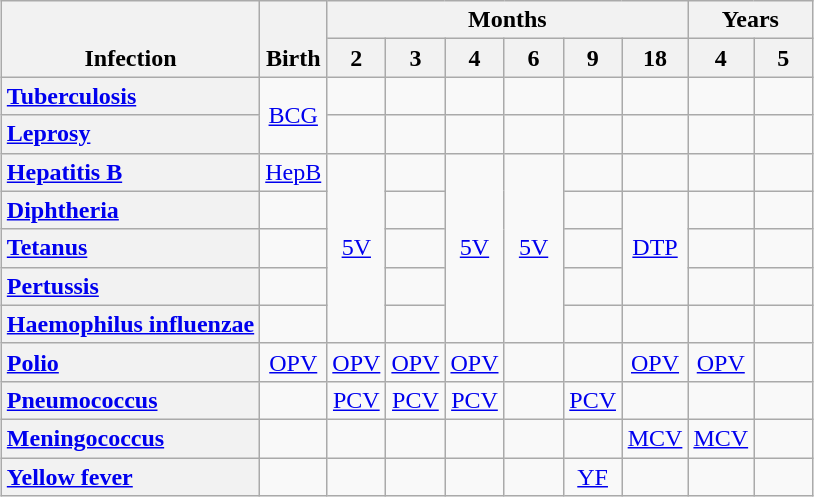<table class=wikitable style="margin:auto; text-align:center; table-layout:fixed">
<tr>
<th valign=bottom rowspan=2>Infection</th>
<th valign=bottom rowspan=2>Birth</th>
<th colspan=6>Months</th>
<th colspan=2>Years</th>
</tr>
<tr>
<th style=min-width:2em; max-width:6em nowrap>2</th>
<th style=min-width:2em; max-width:6em nowrap>3</th>
<th style=min-width:2em; max-width:6em nowrap>4</th>
<th style=min-width:2em; max-width:6em nowrap>6</th>
<th style=min-width:2em; max-width:6em nowrap>9</th>
<th style=min-width:2em; max-width:6em nowrap>18</th>
<th style=min-width:2em; max-width:6em nowrap>4</th>
<th style=min-width:2em; max-width:6em nowrap>5</th>
</tr>
<tr>
<th style=text-align:left><a href='#'>Tuberculosis</a></th>
<td rowspan=2><a href='#'>BCG</a></td>
<td></td>
<td></td>
<td></td>
<td></td>
<td></td>
<td></td>
<td></td>
<td></td>
</tr>
<tr>
<th style=text-align:left><a href='#'>Leprosy</a></th>
<td></td>
<td></td>
<td></td>
<td></td>
<td></td>
<td></td>
<td></td>
<td></td>
</tr>
<tr>
<th style=text-align:left><a href='#'>Hepatitis B</a></th>
<td><a href='#'>HepB</a></td>
<td rowspan=5><a href='#'>5V</a></td>
<td></td>
<td rowspan=5><a href='#'>5V</a></td>
<td rowspan=5><a href='#'>5V</a></td>
<td></td>
<td></td>
<td></td>
<td></td>
</tr>
<tr>
<th style=text-align:left><a href='#'>Diphtheria</a></th>
<td></td>
<td></td>
<td></td>
<td rowspan=3><a href='#'>DTP</a></td>
<td></td>
<td></td>
</tr>
<tr>
<th style=text-align:left><a href='#'>Tetanus</a></th>
<td></td>
<td></td>
<td></td>
<td></td>
<td></td>
</tr>
<tr>
<th style=text-align:left><a href='#'>Pertussis</a></th>
<td></td>
<td></td>
<td></td>
<td></td>
<td></td>
</tr>
<tr>
<th style=text-align:left><a href='#'>Haemophilus influenzae</a></th>
<td></td>
<td></td>
<td></td>
<td></td>
<td></td>
<td></td>
</tr>
<tr>
<th style=text-align:left><a href='#'>Polio</a></th>
<td><a href='#'>OPV</a></td>
<td><a href='#'>OPV</a></td>
<td><a href='#'>OPV</a></td>
<td><a href='#'>OPV</a></td>
<td></td>
<td></td>
<td><a href='#'>OPV</a></td>
<td><a href='#'>OPV</a></td>
<td></td>
</tr>
<tr>
<th style=text-align:left><a href='#'>Pneumococcus</a></th>
<td></td>
<td><a href='#'>PCV</a></td>
<td><a href='#'>PCV</a></td>
<td><a href='#'>PCV</a></td>
<td></td>
<td><a href='#'>PCV</a></td>
<td></td>
<td></td>
<td></td>
</tr>
<tr>
<th style=text-align:left><a href='#'>Meningococcus</a></th>
<td></td>
<td></td>
<td></td>
<td></td>
<td></td>
<td></td>
<td><a href='#'>MCV</a></td>
<td><a href='#'>MCV</a></td>
<td></td>
</tr>
<tr>
<th style=text-align:left><a href='#'>Yellow fever</a></th>
<td></td>
<td></td>
<td></td>
<td></td>
<td></td>
<td><a href='#'>YF</a></td>
<td></td>
<td></td>
<td></td>
</tr>
</table>
